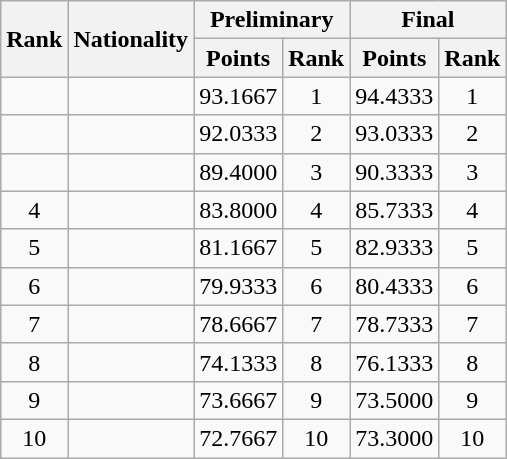<table class="wikitable" style="text-align:center">
<tr>
<th rowspan="2">Rank</th>
<th rowspan="2">Nationality</th>
<th colspan="2">Preliminary</th>
<th colspan="2">Final</th>
</tr>
<tr>
<th>Points</th>
<th>Rank</th>
<th>Points</th>
<th>Rank</th>
</tr>
<tr>
<td></td>
<td align=left></td>
<td>93.1667</td>
<td>1</td>
<td>94.4333</td>
<td>1</td>
</tr>
<tr>
<td></td>
<td align=left></td>
<td>92.0333</td>
<td>2</td>
<td>93.0333</td>
<td>2</td>
</tr>
<tr>
<td></td>
<td align=left></td>
<td>89.4000</td>
<td>3</td>
<td>90.3333</td>
<td>3</td>
</tr>
<tr>
<td>4</td>
<td align=left></td>
<td>83.8000</td>
<td>4</td>
<td>85.7333</td>
<td>4</td>
</tr>
<tr>
<td>5</td>
<td align=left></td>
<td>81.1667</td>
<td>5</td>
<td>82.9333</td>
<td>5</td>
</tr>
<tr>
<td>6</td>
<td align=left></td>
<td>79.9333</td>
<td>6</td>
<td>80.4333</td>
<td>6</td>
</tr>
<tr>
<td>7</td>
<td align=left></td>
<td>78.6667</td>
<td>7</td>
<td>78.7333</td>
<td>7</td>
</tr>
<tr>
<td>8</td>
<td align=left></td>
<td>74.1333</td>
<td>8</td>
<td>76.1333</td>
<td>8</td>
</tr>
<tr>
<td>9</td>
<td align=left></td>
<td>73.6667</td>
<td>9</td>
<td>73.5000</td>
<td>9</td>
</tr>
<tr>
<td>10</td>
<td align=left></td>
<td>72.7667</td>
<td>10</td>
<td>73.3000</td>
<td>10</td>
</tr>
</table>
